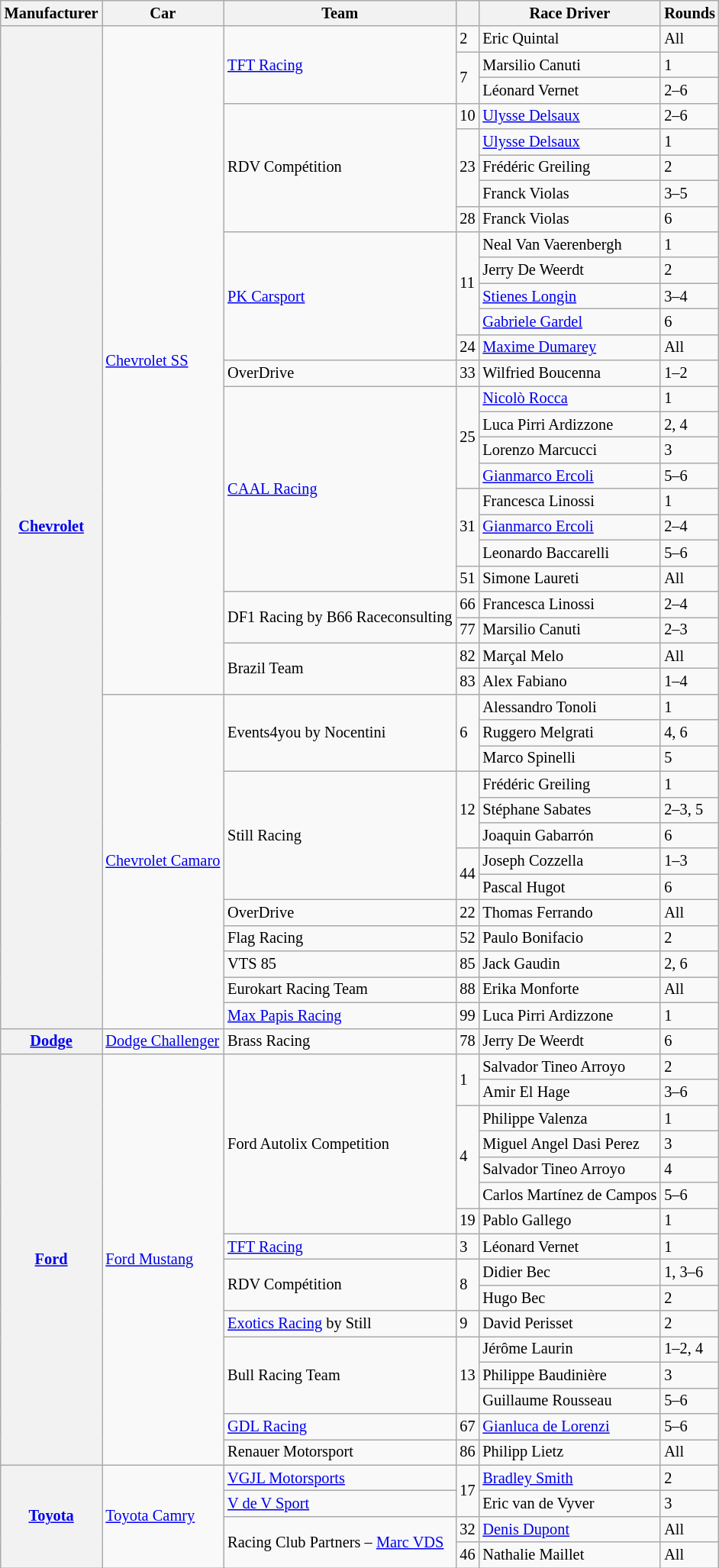<table class="wikitable" style="font-size: 85%">
<tr>
<th>Manufacturer</th>
<th>Car</th>
<th>Team</th>
<th></th>
<th>Race Driver</th>
<th>Rounds</th>
</tr>
<tr>
<th rowspan=39><a href='#'>Chevrolet</a></th>
<td rowspan=26><a href='#'>Chevrolet SS</a></td>
<td rowspan=3> <a href='#'>TFT Racing</a></td>
<td>2</td>
<td> Eric Quintal</td>
<td>All</td>
</tr>
<tr>
<td rowspan=2>7</td>
<td> Marsilio Canuti</td>
<td>1</td>
</tr>
<tr>
<td> Léonard Vernet</td>
<td>2–6</td>
</tr>
<tr>
<td rowspan=5> RDV Compétition</td>
<td>10</td>
<td> <a href='#'>Ulysse Delsaux</a></td>
<td>2–6</td>
</tr>
<tr>
<td rowspan=3>23</td>
<td> <a href='#'>Ulysse Delsaux</a></td>
<td>1</td>
</tr>
<tr>
<td> Frédéric Greiling</td>
<td>2</td>
</tr>
<tr>
<td> Franck Violas</td>
<td>3–5</td>
</tr>
<tr>
<td>28</td>
<td> Franck Violas</td>
<td>6</td>
</tr>
<tr>
<td rowspan=5> <a href='#'>PK Carsport</a></td>
<td rowspan=4>11</td>
<td> Neal Van Vaerenbergh</td>
<td>1</td>
</tr>
<tr>
<td> Jerry De Weerdt</td>
<td>2</td>
</tr>
<tr>
<td> <a href='#'>Stienes Longin</a></td>
<td>3–4</td>
</tr>
<tr>
<td> <a href='#'>Gabriele Gardel</a></td>
<td>6</td>
</tr>
<tr>
<td>24</td>
<td> <a href='#'>Maxime Dumarey</a></td>
<td>All</td>
</tr>
<tr>
<td> OverDrive</td>
<td>33</td>
<td> Wilfried Boucenna</td>
<td>1–2</td>
</tr>
<tr>
<td rowspan=8> <a href='#'>CAAL Racing</a></td>
<td rowspan=4>25</td>
<td> <a href='#'>Nicolò Rocca</a></td>
<td>1</td>
</tr>
<tr>
<td> Luca Pirri Ardizzone</td>
<td>2, 4</td>
</tr>
<tr>
<td> Lorenzo Marcucci</td>
<td>3</td>
</tr>
<tr>
<td> <a href='#'>Gianmarco Ercoli</a></td>
<td>5–6</td>
</tr>
<tr>
<td rowspan=3>31</td>
<td> Francesca Linossi</td>
<td>1</td>
</tr>
<tr>
<td> <a href='#'>Gianmarco Ercoli</a></td>
<td>2–4</td>
</tr>
<tr>
<td> Leonardo Baccarelli</td>
<td>5–6</td>
</tr>
<tr>
<td>51</td>
<td> Simone Laureti</td>
<td>All</td>
</tr>
<tr>
<td rowspan=2> DF1 Racing by B66 Raceconsulting</td>
<td>66</td>
<td> Francesca Linossi</td>
<td>2–4</td>
</tr>
<tr>
<td>77</td>
<td> Marsilio Canuti</td>
<td>2–3</td>
</tr>
<tr>
<td rowspan=2> Brazil Team</td>
<td>82</td>
<td> Marçal Melo</td>
<td>All</td>
</tr>
<tr>
<td>83</td>
<td> Alex Fabiano</td>
<td>1–4</td>
</tr>
<tr>
<td rowspan=13><a href='#'>Chevrolet Camaro</a></td>
<td rowspan=3> Events4you by Nocentini</td>
<td rowspan=3>6</td>
<td> Alessandro Tonoli</td>
<td>1</td>
</tr>
<tr>
<td> Ruggero Melgrati</td>
<td>4, 6</td>
</tr>
<tr>
<td> Marco Spinelli</td>
<td>5</td>
</tr>
<tr>
<td rowspan=5> Still Racing</td>
<td rowspan=3>12</td>
<td> Frédéric Greiling</td>
<td>1</td>
</tr>
<tr>
<td> Stéphane Sabates</td>
<td>2–3, 5</td>
</tr>
<tr>
<td> Joaquin Gabarrón</td>
<td>6</td>
</tr>
<tr>
<td rowspan=2>44</td>
<td> Joseph Cozzella</td>
<td>1–3</td>
</tr>
<tr>
<td> Pascal Hugot</td>
<td>6</td>
</tr>
<tr>
<td> OverDrive</td>
<td>22</td>
<td> Thomas Ferrando</td>
<td>All</td>
</tr>
<tr>
<td> Flag Racing</td>
<td>52</td>
<td> Paulo Bonifacio</td>
<td>2</td>
</tr>
<tr>
<td> VTS 85</td>
<td>85</td>
<td> Jack Gaudin</td>
<td>2, 6</td>
</tr>
<tr>
<td> Eurokart Racing Team</td>
<td>88</td>
<td> Erika Monforte</td>
<td>All</td>
</tr>
<tr>
<td> <a href='#'>Max Papis Racing</a></td>
<td>99</td>
<td> Luca Pirri Ardizzone</td>
<td>1</td>
</tr>
<tr>
<th><a href='#'>Dodge</a></th>
<td><a href='#'>Dodge Challenger</a></td>
<td> Brass Racing</td>
<td>78</td>
<td> Jerry De Weerdt</td>
<td>6</td>
</tr>
<tr>
<th rowspan=16><a href='#'>Ford</a></th>
<td rowspan=16><a href='#'>Ford Mustang</a></td>
<td rowspan=7> Ford Autolix Competition</td>
<td rowspan=2>1</td>
<td> Salvador Tineo Arroyo</td>
<td>2</td>
</tr>
<tr>
<td> Amir El Hage</td>
<td>3–6</td>
</tr>
<tr>
<td rowspan=4>4</td>
<td> Philippe Valenza</td>
<td>1</td>
</tr>
<tr>
<td> Miguel Angel Dasi Perez</td>
<td>3</td>
</tr>
<tr>
<td> Salvador Tineo Arroyo</td>
<td>4</td>
</tr>
<tr>
<td> Carlos Martínez de Campos</td>
<td>5–6</td>
</tr>
<tr>
<td>19</td>
<td> Pablo Gallego</td>
<td>1</td>
</tr>
<tr>
<td> <a href='#'>TFT Racing</a></td>
<td>3</td>
<td> Léonard Vernet</td>
<td>1</td>
</tr>
<tr>
<td rowspan=2> RDV Compétition</td>
<td rowspan=2>8</td>
<td> Didier Bec</td>
<td>1, 3–6</td>
</tr>
<tr>
<td> Hugo Bec</td>
<td>2</td>
</tr>
<tr>
<td> <a href='#'>Exotics Racing</a> by Still</td>
<td>9</td>
<td> David Perisset</td>
<td>2</td>
</tr>
<tr>
<td rowspan=3> Bull Racing Team</td>
<td rowspan=3>13</td>
<td> Jérôme Laurin</td>
<td>1–2, 4</td>
</tr>
<tr>
<td> Philippe Baudinière</td>
<td>3</td>
</tr>
<tr>
<td> Guillaume Rousseau</td>
<td>5–6</td>
</tr>
<tr>
<td> <a href='#'>GDL Racing</a></td>
<td>67</td>
<td> <a href='#'>Gianluca de Lorenzi</a></td>
<td>5–6</td>
</tr>
<tr>
<td> Renauer Motorsport</td>
<td>86</td>
<td> Philipp Lietz</td>
<td>All</td>
</tr>
<tr>
<th rowspan=4><a href='#'>Toyota</a></th>
<td rowspan=4><a href='#'>Toyota Camry</a></td>
<td> <a href='#'>VGJL Motorsports</a></td>
<td rowspan=2>17</td>
<td> <a href='#'>Bradley Smith</a></td>
<td>2</td>
</tr>
<tr>
<td> <a href='#'>V de V Sport</a></td>
<td> Eric van de Vyver</td>
<td>3</td>
</tr>
<tr>
<td rowspan=2> Racing Club Partners – <a href='#'>Marc VDS</a></td>
<td>32</td>
<td> <a href='#'>Denis Dupont</a></td>
<td>All</td>
</tr>
<tr>
<td>46</td>
<td> Nathalie Maillet</td>
<td>All</td>
</tr>
</table>
